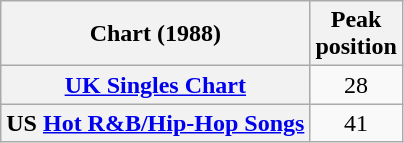<table class="wikitable sortable plainrowheaders" style="text-align:center;">
<tr>
<th scope="col">Chart (1988)</th>
<th scope="col">Peak<br>position</th>
</tr>
<tr>
<th scope="row"><a href='#'>UK Singles Chart</a></th>
<td>28</td>
</tr>
<tr>
<th scope="row">US <a href='#'>Hot R&B/Hip-Hop Songs</a></th>
<td>41</td>
</tr>
</table>
